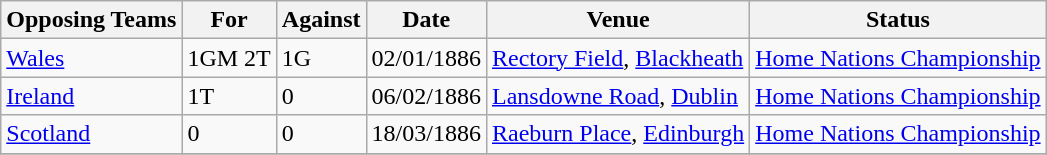<table class="wikitable">
<tr>
<th>Opposing Teams</th>
<th>For</th>
<th>Against</th>
<th>Date</th>
<th>Venue</th>
<th>Status</th>
</tr>
<tr>
<td><a href='#'>Wales</a></td>
<td>1GM 2T</td>
<td>1G</td>
<td>02/01/1886</td>
<td><a href='#'>Rectory Field</a>, <a href='#'>Blackheath</a></td>
<td><a href='#'>Home Nations Championship</a></td>
</tr>
<tr>
<td><a href='#'>Ireland</a></td>
<td>1T</td>
<td>0</td>
<td>06/02/1886</td>
<td><a href='#'>Lansdowne Road</a>, <a href='#'>Dublin</a></td>
<td><a href='#'>Home Nations Championship</a></td>
</tr>
<tr>
<td><a href='#'>Scotland</a></td>
<td>0</td>
<td>0</td>
<td>18/03/1886</td>
<td><a href='#'>Raeburn Place</a>, <a href='#'>Edinburgh</a></td>
<td><a href='#'>Home Nations Championship</a></td>
</tr>
<tr>
</tr>
</table>
